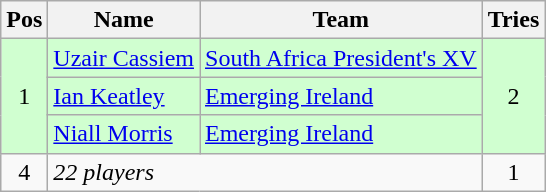<table class="wikitable">
<tr>
<th>Pos</th>
<th>Name</th>
<th>Team</th>
<th>Tries</th>
</tr>
<tr style="background:#d0ffd0;">
<td rowspan= 3 align=center>1</td>
<td><a href='#'>Uzair Cassiem</a></td>
<td> <a href='#'>South Africa President's XV</a></td>
<td rowspan=3 align=center>2</td>
</tr>
<tr style="background:#d0ffd0;">
<td><a href='#'>Ian Keatley</a></td>
<td> <a href='#'>Emerging Ireland</a></td>
</tr>
<tr style="background:#d0ffd0;">
<td><a href='#'>Niall Morris</a></td>
<td> <a href='#'>Emerging Ireland</a></td>
</tr>
<tr>
<td align=center>4</td>
<td colspan=2><em>22 players</em></td>
<td align=center>1</td>
</tr>
</table>
